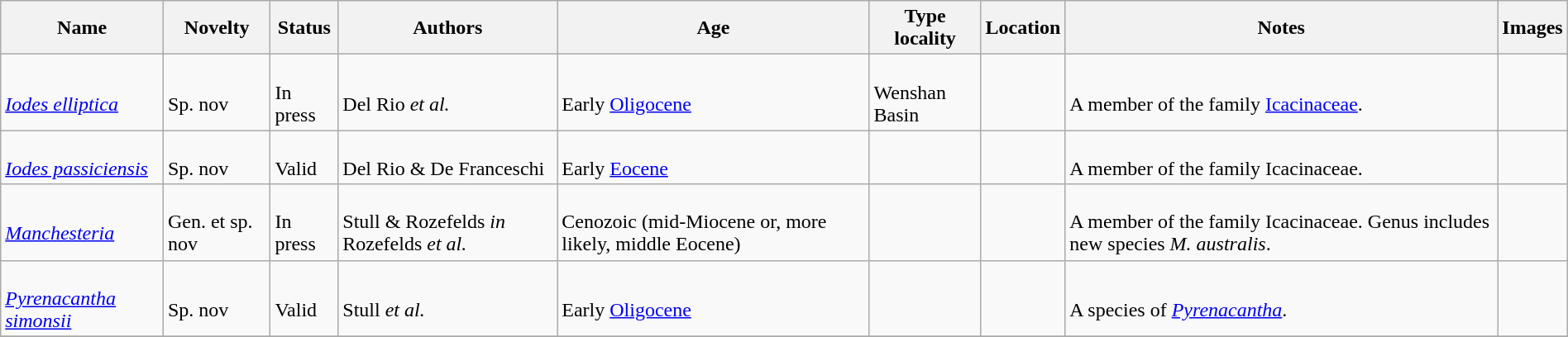<table class="wikitable sortable" align="center" width="100%">
<tr>
<th>Name</th>
<th>Novelty</th>
<th>Status</th>
<th>Authors</th>
<th>Age</th>
<th>Type locality</th>
<th>Location</th>
<th>Notes</th>
<th>Images</th>
</tr>
<tr>
<td><br><em><a href='#'>Iodes elliptica</a></em></td>
<td><br>Sp. nov</td>
<td><br>In press</td>
<td><br>Del Rio  <em>et al.</em></td>
<td><br>Early <a href='#'>Oligocene</a></td>
<td><br>Wenshan Basin</td>
<td><br></td>
<td><br>A member of the family <a href='#'>Icacinaceae</a>.</td>
<td></td>
</tr>
<tr>
<td><br><em><a href='#'>Iodes passiciensis</a></em></td>
<td><br>Sp. nov</td>
<td><br>Valid</td>
<td><br>Del Rio & De Franceschi</td>
<td><br>Early <a href='#'>Eocene</a></td>
<td></td>
<td><br></td>
<td><br>A member of the family Icacinaceae.</td>
<td></td>
</tr>
<tr>
<td><br><em><a href='#'>Manchesteria</a></em></td>
<td><br>Gen. et sp. nov</td>
<td><br>In press</td>
<td><br>Stull & Rozefelds <em>in</em> Rozefelds <em>et al.</em></td>
<td><br>Cenozoic (mid-Miocene or, more likely, middle Eocene)</td>
<td></td>
<td><br></td>
<td><br>A member of the family Icacinaceae. Genus includes new species <em>M. australis</em>.</td>
<td></td>
</tr>
<tr>
<td><br><em><a href='#'>Pyrenacantha simonsii</a></em></td>
<td><br>Sp. nov</td>
<td><br>Valid</td>
<td><br>Stull <em>et al.</em></td>
<td><br>Early <a href='#'>Oligocene</a></td>
<td></td>
<td><br></td>
<td><br>A species of <em><a href='#'>Pyrenacantha</a></em>.</td>
<td></td>
</tr>
<tr>
</tr>
</table>
